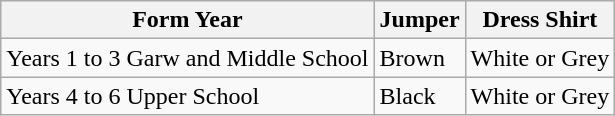<table class="wikitable">
<tr>
<th>Form Year</th>
<th>Jumper</th>
<th>Dress Shirt</th>
</tr>
<tr>
<td>Years 1 to 3 Garw and Middle School</td>
<td>Brown</td>
<td>White or Grey</td>
</tr>
<tr>
<td>Years 4 to 6 Upper School</td>
<td>Black</td>
<td>White or Grey</td>
</tr>
</table>
